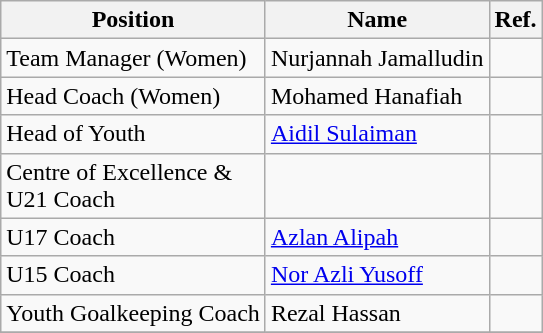<table class="wikitable">
<tr>
<th>Position</th>
<th>Name</th>
<th>Ref.</th>
</tr>
<tr>
<td>Team Manager (Women)</td>
<td> Nurjannah Jamalludin</td>
<td></td>
</tr>
<tr>
<td>Head Coach (Women)</td>
<td> Mohamed Hanafiah</td>
<td></td>
</tr>
<tr>
<td>Head of Youth</td>
<td> <a href='#'>Aidil Sulaiman</a></td>
<td></td>
</tr>
<tr>
<td>Centre of Excellence & <br> U21 Coach</td>
<td></td>
<td></td>
</tr>
<tr>
<td>U17 Coach</td>
<td> <a href='#'>Azlan Alipah</a></td>
<td></td>
</tr>
<tr>
<td>U15 Coach</td>
<td> <a href='#'>Nor Azli Yusoff</a></td>
<td></td>
</tr>
<tr>
<td>Youth Goalkeeping Coach</td>
<td> Rezal Hassan</td>
<td></td>
</tr>
<tr>
</tr>
</table>
